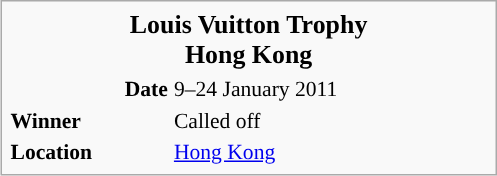<table class="infobox" style="width: 23em; font-size: 90%">
<tr>
<th colspan="2" style="text-align: center; font-size: larger;"><strong>Louis Vuitton Trophy</strong><br><strong>Hong Kong</strong></th>
</tr>
<tr>
<td style="text-align: right;"><strong>Date</strong></td>
<td>9–24 January 2011</td>
</tr>
<tr>
<td><strong>Winner</strong></td>
<td>Called off</td>
</tr>
<tr>
<td><strong>Location</strong></td>
<td><a href='#'>Hong Kong</a></td>
</tr>
</table>
